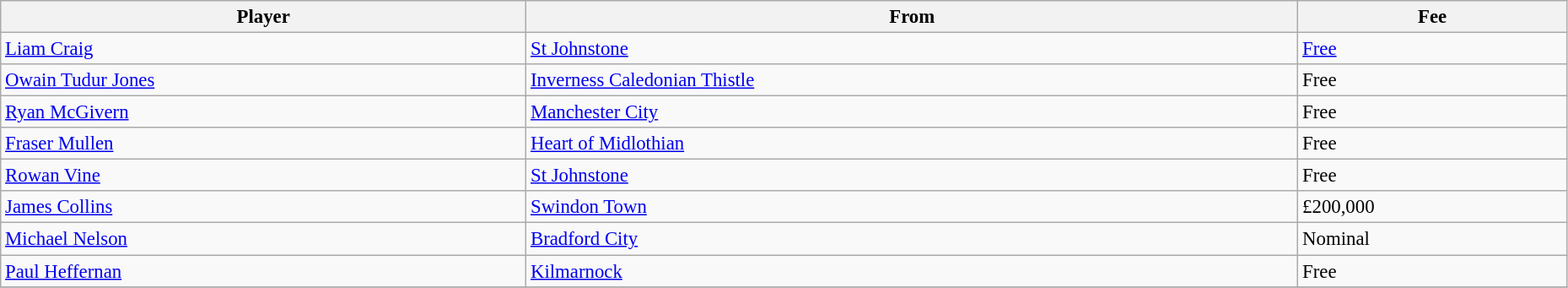<table class="wikitable" style="text-align:center; font-size:95%;width:98%; text-align:left">
<tr>
<th><strong>Player</strong></th>
<th><strong>From</strong></th>
<th><strong>Fee</strong></th>
</tr>
<tr>
<td> <a href='#'>Liam Craig</a></td>
<td> <a href='#'>St Johnstone</a></td>
<td><a href='#'>Free</a></td>
</tr>
<tr>
<td> <a href='#'>Owain Tudur Jones</a></td>
<td> <a href='#'>Inverness Caledonian Thistle</a></td>
<td>Free</td>
</tr>
<tr>
<td> <a href='#'>Ryan McGivern</a></td>
<td> <a href='#'>Manchester City</a></td>
<td>Free</td>
</tr>
<tr>
<td> <a href='#'>Fraser Mullen</a></td>
<td> <a href='#'>Heart of Midlothian</a></td>
<td>Free</td>
</tr>
<tr>
<td> <a href='#'>Rowan Vine</a></td>
<td> <a href='#'>St Johnstone</a></td>
<td>Free</td>
</tr>
<tr>
<td> <a href='#'>James Collins</a></td>
<td> <a href='#'>Swindon Town</a></td>
<td>£200,000</td>
</tr>
<tr>
<td> <a href='#'>Michael Nelson</a></td>
<td> <a href='#'>Bradford City</a></td>
<td>Nominal</td>
</tr>
<tr>
<td> <a href='#'>Paul Heffernan</a></td>
<td> <a href='#'>Kilmarnock</a></td>
<td>Free</td>
</tr>
<tr>
</tr>
</table>
